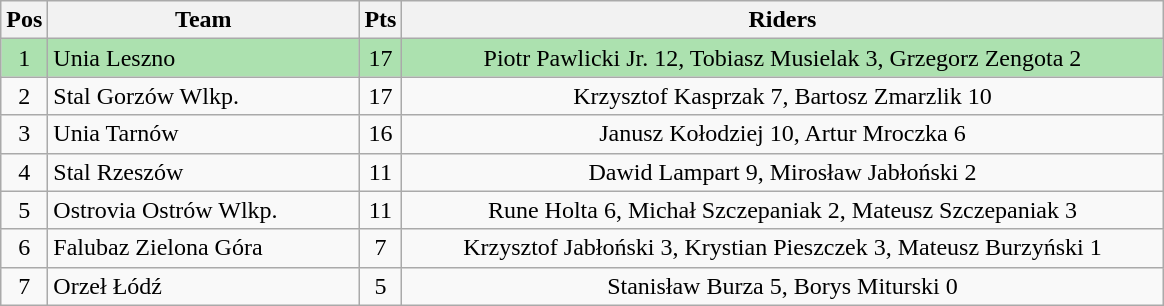<table class="wikitable" style="font-size: 100%">
<tr>
<th width=20>Pos</th>
<th width=200>Team</th>
<th width=20>Pts</th>
<th width=500>Riders</th>
</tr>
<tr align=center style="background:#ACE1AF;">
<td>1</td>
<td align="left">Unia Leszno</td>
<td>17</td>
<td>Piotr Pawlicki Jr. 12, Tobiasz Musielak 3, Grzegorz Zengota 2</td>
</tr>
<tr align=center>
<td>2</td>
<td align="left">Stal Gorzów Wlkp.</td>
<td>17</td>
<td>Krzysztof Kasprzak 7, Bartosz Zmarzlik 10</td>
</tr>
<tr align=center>
<td>3</td>
<td align="left">Unia Tarnów</td>
<td>16</td>
<td>Janusz Kołodziej 10, Artur Mroczka 6</td>
</tr>
<tr align=center>
<td>4</td>
<td align="left">Stal Rzeszów</td>
<td>11</td>
<td>Dawid Lampart 9, Mirosław Jabłoński 2</td>
</tr>
<tr align=center>
<td>5</td>
<td align="left">Ostrovia Ostrów Wlkp.</td>
<td>11</td>
<td>Rune Holta 6, Michał Szczepaniak 2, Mateusz Szczepaniak 3</td>
</tr>
<tr align=center>
<td>6</td>
<td align="left">Falubaz Zielona Góra</td>
<td>7</td>
<td>Krzysztof Jabłoński 3, Krystian Pieszczek 3, Mateusz Burzyński 1</td>
</tr>
<tr align=center>
<td>7</td>
<td align="left">Orzeł Łódź</td>
<td>5</td>
<td>Stanisław Burza 5, Borys Miturski 0</td>
</tr>
</table>
